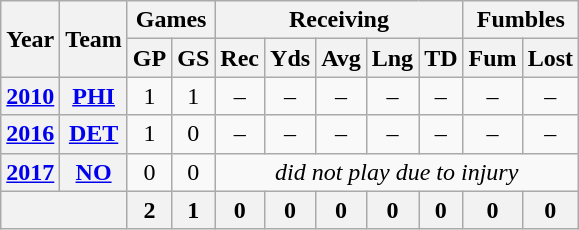<table class="wikitable" style="text-align:center;">
<tr>
<th rowspan="2">Year</th>
<th rowspan="2">Team</th>
<th colspan="2">Games</th>
<th colspan="5">Receiving</th>
<th colspan="2">Fumbles</th>
</tr>
<tr>
<th>GP</th>
<th>GS</th>
<th>Rec</th>
<th>Yds</th>
<th>Avg</th>
<th>Lng</th>
<th>TD</th>
<th>Fum</th>
<th>Lost</th>
</tr>
<tr>
<th><a href='#'>2010</a></th>
<th><a href='#'>PHI</a></th>
<td>1</td>
<td>1</td>
<td>–</td>
<td>–</td>
<td>–</td>
<td>–</td>
<td>–</td>
<td>–</td>
<td>–</td>
</tr>
<tr>
<th><a href='#'>2016</a></th>
<th><a href='#'>DET</a></th>
<td>1</td>
<td>0</td>
<td>–</td>
<td>–</td>
<td>–</td>
<td>–</td>
<td>–</td>
<td>–</td>
<td>–</td>
</tr>
<tr>
<th><a href='#'>2017</a></th>
<th><a href='#'>NO</a></th>
<td>0</td>
<td>0</td>
<td colspan="12"><em>did not play due to injury</em></td>
</tr>
<tr>
<th colspan="2"></th>
<th>2</th>
<th>1</th>
<th>0</th>
<th>0</th>
<th>0</th>
<th>0</th>
<th>0</th>
<th>0</th>
<th>0</th>
</tr>
</table>
